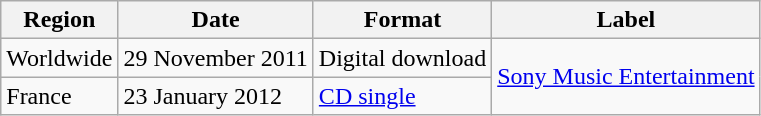<table class=wikitable>
<tr>
<th>Region</th>
<th>Date</th>
<th>Format</th>
<th>Label</th>
</tr>
<tr>
<td>Worldwide</td>
<td>29 November 2011</td>
<td>Digital download</td>
<td rowspan="2"><a href='#'>Sony Music Entertainment</a></td>
</tr>
<tr>
<td>France</td>
<td>23 January 2012</td>
<td><a href='#'>CD single</a></td>
</tr>
</table>
